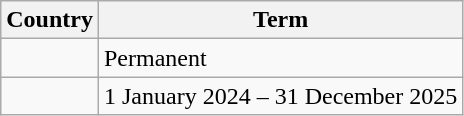<table class="wikitable">
<tr>
<th>Country</th>
<th>Term</th>
</tr>
<tr>
<td></td>
<td>Permanent</td>
</tr>
<tr>
<td></td>
<td>1 January 2024 – 31 December 2025</td>
</tr>
</table>
